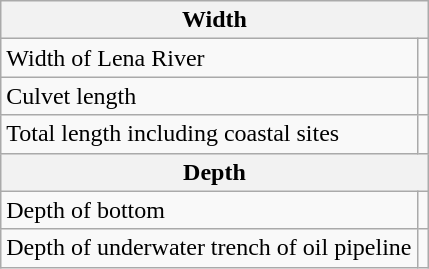<table class="wikitable">
<tr>
<th colspan=2>Width</th>
</tr>
<tr>
<td>Width of Lena River</td>
<td></td>
</tr>
<tr>
<td>Culvet length</td>
<td></td>
</tr>
<tr>
<td>Total length including coastal sites</td>
<td></td>
</tr>
<tr>
<th colspan=2>Depth</th>
</tr>
<tr>
<td>Depth of  bottom</td>
<td></td>
</tr>
<tr>
<td>Depth of  underwater trench of  oil pipeline</td>
<td></td>
</tr>
</table>
